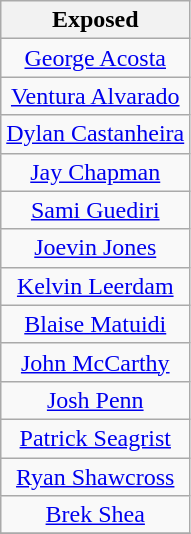<table class="wikitable" style="text-align:center">
<tr>
<th>Exposed</th>
</tr>
<tr>
<td><a href='#'>George Acosta</a></td>
</tr>
<tr>
<td><a href='#'>Ventura Alvarado</a></td>
</tr>
<tr>
<td><a href='#'>Dylan Castanheira</a></td>
</tr>
<tr>
<td><a href='#'>Jay Chapman</a></td>
</tr>
<tr>
<td><a href='#'>Sami Guediri</a></td>
</tr>
<tr>
<td><a href='#'>Joevin Jones</a></td>
</tr>
<tr>
<td><a href='#'>Kelvin Leerdam</a></td>
</tr>
<tr>
<td><a href='#'>Blaise Matuidi</a></td>
</tr>
<tr>
<td><a href='#'>John McCarthy</a></td>
</tr>
<tr>
<td><a href='#'>Josh Penn</a></td>
</tr>
<tr>
<td><a href='#'>Patrick Seagrist</a></td>
</tr>
<tr>
<td><a href='#'>Ryan Shawcross</a></td>
</tr>
<tr>
<td><a href='#'>Brek Shea</a></td>
</tr>
<tr>
</tr>
</table>
